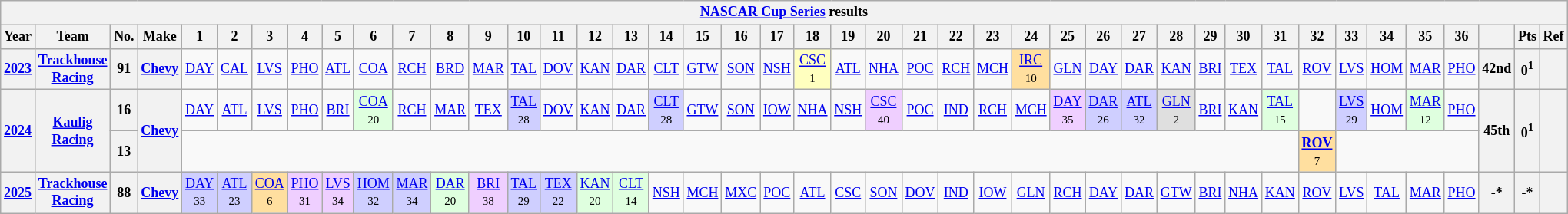<table class="wikitable" style="text-align:center; font-size:75%">
<tr>
<th colspan=43><a href='#'>NASCAR Cup Series</a> results</th>
</tr>
<tr>
<th>Year</th>
<th>Team</th>
<th>No.</th>
<th>Make</th>
<th>1</th>
<th>2</th>
<th>3</th>
<th>4</th>
<th>5</th>
<th>6</th>
<th>7</th>
<th>8</th>
<th>9</th>
<th>10</th>
<th>11</th>
<th>12</th>
<th>13</th>
<th>14</th>
<th>15</th>
<th>16</th>
<th>17</th>
<th>18</th>
<th>19</th>
<th>20</th>
<th>21</th>
<th>22</th>
<th>23</th>
<th>24</th>
<th>25</th>
<th>26</th>
<th>27</th>
<th>28</th>
<th>29</th>
<th>30</th>
<th>31</th>
<th>32</th>
<th>33</th>
<th>34</th>
<th>35</th>
<th>36</th>
<th></th>
<th>Pts</th>
<th>Ref</th>
</tr>
<tr>
<th><a href='#'>2023</a></th>
<th><a href='#'>Trackhouse Racing</a></th>
<th>91</th>
<th><a href='#'>Chevy</a></th>
<td><a href='#'>DAY</a></td>
<td><a href='#'>CAL</a></td>
<td><a href='#'>LVS</a></td>
<td><a href='#'>PHO</a></td>
<td><a href='#'>ATL</a></td>
<td><a href='#'>COA</a></td>
<td><a href='#'>RCH</a></td>
<td><a href='#'>BRD</a></td>
<td><a href='#'>MAR</a></td>
<td><a href='#'>TAL</a></td>
<td><a href='#'>DOV</a></td>
<td><a href='#'>KAN</a></td>
<td><a href='#'>DAR</a></td>
<td><a href='#'>CLT</a></td>
<td><a href='#'>GTW</a></td>
<td><a href='#'>SON</a></td>
<td><a href='#'>NSH</a></td>
<td style="background:#FFFFBF;"><a href='#'>CSC</a><br><small>1</small></td>
<td><a href='#'>ATL</a></td>
<td><a href='#'>NHA</a></td>
<td><a href='#'>POC</a></td>
<td><a href='#'>RCH</a></td>
<td><a href='#'>MCH</a></td>
<td style="background:#FFDF9F;"><a href='#'>IRC</a><br><small>10</small></td>
<td><a href='#'>GLN</a></td>
<td><a href='#'>DAY</a></td>
<td><a href='#'>DAR</a></td>
<td><a href='#'>KAN</a></td>
<td><a href='#'>BRI</a></td>
<td><a href='#'>TEX</a></td>
<td><a href='#'>TAL</a></td>
<td><a href='#'>ROV</a></td>
<td><a href='#'>LVS</a></td>
<td><a href='#'>HOM</a></td>
<td><a href='#'>MAR</a></td>
<td><a href='#'>PHO</a></td>
<th>42nd</th>
<th>0<sup>1</sup></th>
<th></th>
</tr>
<tr>
<th rowspan=2><a href='#'>2024</a></th>
<th rowspan=2><a href='#'>Kaulig Racing</a></th>
<th>16</th>
<th rowspan=2><a href='#'>Chevy</a></th>
<td><a href='#'>DAY</a></td>
<td><a href='#'>ATL</a></td>
<td><a href='#'>LVS</a></td>
<td><a href='#'>PHO</a></td>
<td><a href='#'>BRI</a></td>
<td style="background:#DFFFDF;"><a href='#'>COA</a><br><small>20</small></td>
<td><a href='#'>RCH</a></td>
<td><a href='#'>MAR</a></td>
<td><a href='#'>TEX</a></td>
<td style="background:#CFCFFF;"><a href='#'>TAL</a><br><small>28</small></td>
<td><a href='#'>DOV</a></td>
<td><a href='#'>KAN</a></td>
<td><a href='#'>DAR</a></td>
<td style="background:#CFCFFF;"><a href='#'>CLT</a><br><small>28</small></td>
<td><a href='#'>GTW</a></td>
<td><a href='#'>SON</a></td>
<td><a href='#'>IOW</a></td>
<td><a href='#'>NHA</a></td>
<td><a href='#'>NSH</a></td>
<td style="background:#EFCFFF;"><a href='#'>CSC</a><br><small>40</small></td>
<td><a href='#'>POC</a></td>
<td><a href='#'>IND</a></td>
<td><a href='#'>RCH</a></td>
<td><a href='#'>MCH</a></td>
<td style="background:#EFCFFF;"><a href='#'>DAY</a><br><small>35</small></td>
<td style="background:#CFCFFF;"><a href='#'>DAR</a><br><small>26</small></td>
<td style="background:#CFCFFF;"><a href='#'>ATL</a><br><small>32</small></td>
<td style="background:#DFDFDF;"><a href='#'>GLN</a><br><small>2</small></td>
<td><a href='#'>BRI</a></td>
<td><a href='#'>KAN</a></td>
<td style="background:#DFFFDF;"><a href='#'>TAL</a><br><small>15</small></td>
<td></td>
<td style="background:#CFCFFF;"><a href='#'>LVS</a><br><small>29</small></td>
<td><a href='#'>HOM</a></td>
<td style="background:#DFFFDF;"><a href='#'>MAR</a><br><small>12</small></td>
<td><a href='#'>PHO</a></td>
<th rowspan=2>45th</th>
<th rowspan=2>0<sup>1</sup></th>
<th rowspan=2></th>
</tr>
<tr>
<th>13</th>
<td colspan=31></td>
<td style="background:#FFDF9F;"><strong><a href='#'>ROV</a></strong><br><small>7</small></td>
<td colspan=4></td>
</tr>
<tr>
<th><a href='#'>2025</a></th>
<th><a href='#'>Trackhouse Racing</a></th>
<th>88</th>
<th><a href='#'>Chevy</a></th>
<td style="background:#CFCFFF;"><a href='#'>DAY</a><br><small>33</small></td>
<td style="background:#CFCFFF;"><a href='#'>ATL</a><br><small>23</small></td>
<td style="background:#FFDF9F;"><a href='#'>COA</a><br><small>6</small></td>
<td style="background:#EFCFFF;"><a href='#'>PHO</a><br><small>31</small></td>
<td style="background:#EFCFFF;"><a href='#'>LVS</a><br><small>34</small></td>
<td style="background:#CFCFFF;"><a href='#'>HOM</a><br><small>32</small></td>
<td style="background:#CFCFFF;"><a href='#'>MAR</a><br><small>34</small></td>
<td style="background:#DFFFDF;"><a href='#'>DAR</a><br><small>20</small></td>
<td style="background:#EFCFFF;"><a href='#'>BRI</a><br><small>38</small></td>
<td style="background:#CFCFFF;"><a href='#'>TAL</a><br><small>29</small></td>
<td style="background:#CFCFFF;"><a href='#'>TEX</a><br><small>22</small></td>
<td style="background:#DFFFDF;"><a href='#'>KAN</a><br><small>20</small></td>
<td style="background:#DFFFDF;"><a href='#'>CLT</a><br><small>14</small></td>
<td style="background:#;"><a href='#'>NSH</a><br><small></small></td>
<td><a href='#'>MCH</a></td>
<td><a href='#'>MXC</a></td>
<td><a href='#'>POC</a></td>
<td><a href='#'>ATL</a></td>
<td><a href='#'>CSC</a></td>
<td><a href='#'>SON</a></td>
<td><a href='#'>DOV</a></td>
<td><a href='#'>IND</a></td>
<td><a href='#'>IOW</a></td>
<td><a href='#'>GLN</a></td>
<td><a href='#'>RCH</a></td>
<td><a href='#'>DAY</a></td>
<td><a href='#'>DAR</a></td>
<td><a href='#'>GTW</a></td>
<td><a href='#'>BRI</a></td>
<td><a href='#'>NHA</a></td>
<td><a href='#'>KAN</a></td>
<td><a href='#'>ROV</a></td>
<td><a href='#'>LVS</a></td>
<td><a href='#'>TAL</a></td>
<td><a href='#'>MAR</a></td>
<td><a href='#'>PHO</a></td>
<th>-*</th>
<th>-*</th>
<th></th>
</tr>
</table>
